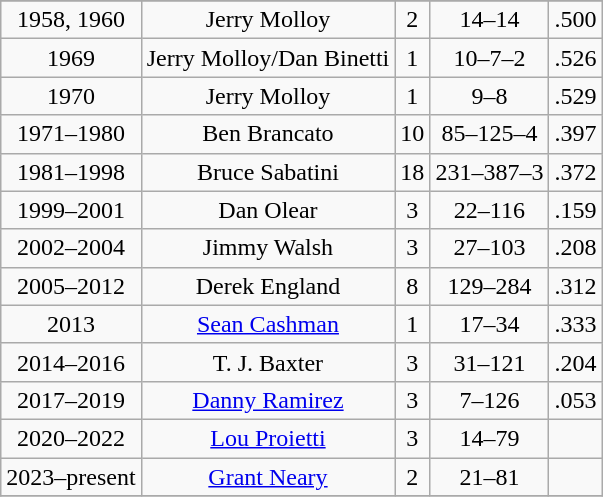<table class="wikitable" style="text-align:center">
<tr>
</tr>
<tr>
<td>1958, 1960</td>
<td>Jerry Molloy</td>
<td>2</td>
<td>14–14</td>
<td>.500</td>
</tr>
<tr align="center">
<td>1969</td>
<td>Jerry Molloy/Dan Binetti</td>
<td>1</td>
<td>10–7–2</td>
<td>.526</td>
</tr>
<tr align="center">
<td>1970</td>
<td>Jerry Molloy</td>
<td>1</td>
<td>9–8</td>
<td>.529</td>
</tr>
<tr align="center">
<td>1971–1980</td>
<td>Ben Brancato</td>
<td>10</td>
<td>85–125–4</td>
<td>.397</td>
</tr>
<tr align="center">
<td>1981–1998</td>
<td>Bruce Sabatini</td>
<td>18</td>
<td>231–387–3</td>
<td>.372</td>
</tr>
<tr align="center">
<td>1999–2001</td>
<td>Dan Olear</td>
<td>3</td>
<td>22–116</td>
<td>.159</td>
</tr>
<tr align="center">
<td>2002–2004</td>
<td>Jimmy Walsh</td>
<td>3</td>
<td>27–103</td>
<td>.208</td>
</tr>
<tr align="center">
<td>2005–2012</td>
<td>Derek England</td>
<td>8</td>
<td>129–284</td>
<td>.312</td>
</tr>
<tr align="center">
<td>2013</td>
<td><a href='#'>Sean Cashman</a></td>
<td>1</td>
<td>17–34</td>
<td>.333</td>
</tr>
<tr align="center">
<td>2014–2016</td>
<td>T. J. Baxter</td>
<td>3</td>
<td>31–121</td>
<td>.204</td>
</tr>
<tr align="center">
<td>2017–2019</td>
<td><a href='#'>Danny Ramirez</a></td>
<td>3</td>
<td>7–126</td>
<td>.053</td>
</tr>
<tr align="center">
<td>2020–2022</td>
<td><a href='#'>Lou Proietti</a></td>
<td>3</td>
<td>14–79</td>
<td></td>
</tr>
<tr align="center">
<td>2023–present</td>
<td><a href='#'>Grant Neary</a></td>
<td>2</td>
<td>21–81</td>
<td></td>
</tr>
<tr align="center" class="sortbottom">
</tr>
</table>
